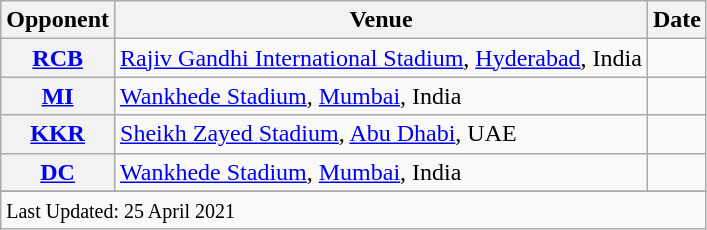<table class="wikitable">
<tr>
<th>Opponent</th>
<th>Venue</th>
<th>Date</th>
</tr>
<tr>
<th><a href='#'>RCB</a></th>
<td><a href='#'>Rajiv Gandhi International Stadium</a>, <a href='#'>Hyderabad</a>, India</td>
<td></td>
</tr>
<tr>
<th><a href='#'>MI</a></th>
<td><a href='#'>Wankhede Stadium</a>, <a href='#'>Mumbai</a>, India</td>
<td></td>
</tr>
<tr>
<th><a href='#'>KKR</a></th>
<td><a href='#'>Sheikh Zayed Stadium</a>, <a href='#'>Abu Dhabi</a>, UAE</td>
<td></td>
</tr>
<tr>
<th><a href='#'>DC</a></th>
<td><a href='#'>Wankhede Stadium</a>, <a href='#'>Mumbai</a>, India</td>
<td></td>
</tr>
<tr>
</tr>
<tr class=sortbottom>
<td colspan="3"><small>Last Updated: 25 April 2021</small></td>
</tr>
</table>
